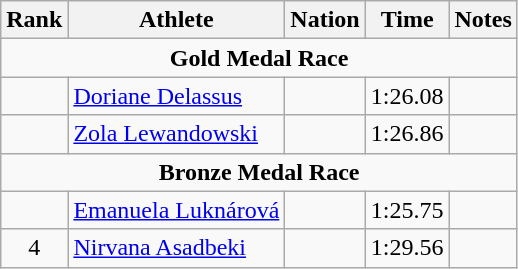<table class="wikitable sortable" style="text-align:center;">
<tr>
<th>Rank</th>
<th>Athlete</th>
<th>Nation</th>
<th>Time</th>
<th>Notes</th>
</tr>
<tr>
<td colspan=5><strong>Gold Medal Race</strong></td>
</tr>
<tr>
<td></td>
<td align=left><a href='#'>Doriane Delassus</a></td>
<td align=left></td>
<td>1:26.08</td>
<td></td>
</tr>
<tr>
<td></td>
<td align=left><a href='#'>Zola Lewandowski</a></td>
<td align=left></td>
<td>1:26.86</td>
<td></td>
</tr>
<tr>
<td colspan=5><strong>Bronze Medal Race</strong></td>
</tr>
<tr>
<td></td>
<td align=left><a href='#'>Emanuela Luknárová</a></td>
<td align=left></td>
<td>1:25.75</td>
<td></td>
</tr>
<tr>
<td>4</td>
<td align=left><a href='#'>Nirvana Asadbeki</a></td>
<td align=left></td>
<td>1:29.56</td>
<td></td>
</tr>
</table>
